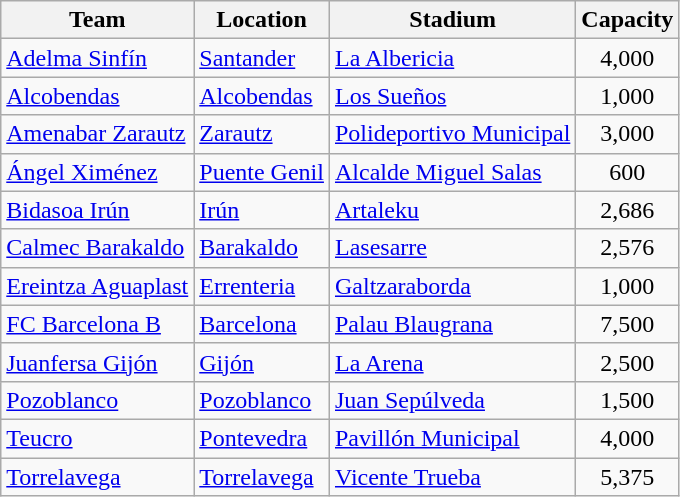<table class="wikitable sortable">
<tr>
<th>Team</th>
<th>Location</th>
<th>Stadium</th>
<th>Capacity</th>
</tr>
<tr>
<td><a href='#'>Adelma Sinfín</a></td>
<td><a href='#'>Santander</a></td>
<td><a href='#'>La Albericia</a></td>
<td align="center">4,000</td>
</tr>
<tr>
<td><a href='#'>Alcobendas</a></td>
<td><a href='#'>Alcobendas</a></td>
<td><a href='#'>Los Sueños</a></td>
<td align="center">1,000</td>
</tr>
<tr>
<td><a href='#'>Amenabar Zarautz</a></td>
<td><a href='#'>Zarautz</a></td>
<td><a href='#'>Polideportivo Municipal</a></td>
<td align="center">3,000</td>
</tr>
<tr>
<td><a href='#'>Ángel Ximénez</a></td>
<td><a href='#'>Puente Genil</a></td>
<td><a href='#'>Alcalde Miguel Salas</a></td>
<td align="center">600</td>
</tr>
<tr>
<td><a href='#'>Bidasoa Irún</a></td>
<td><a href='#'>Irún</a></td>
<td><a href='#'>Artaleku</a></td>
<td align="center">2,686</td>
</tr>
<tr>
<td><a href='#'>Calmec Barakaldo</a></td>
<td><a href='#'>Barakaldo</a></td>
<td><a href='#'>Lasesarre</a></td>
<td align="center">2,576</td>
</tr>
<tr>
<td><a href='#'>Ereintza Aguaplast</a></td>
<td><a href='#'>Errenteria</a></td>
<td><a href='#'>Galtzaraborda</a></td>
<td align="center">1,000</td>
</tr>
<tr>
<td><a href='#'>FC Barcelona B</a></td>
<td><a href='#'>Barcelona</a></td>
<td><a href='#'>Palau Blaugrana</a></td>
<td align="center">7,500</td>
</tr>
<tr>
<td><a href='#'>Juanfersa Gijón</a></td>
<td><a href='#'>Gijón</a></td>
<td><a href='#'>La Arena</a></td>
<td align="center">2,500</td>
</tr>
<tr>
<td><a href='#'>Pozoblanco</a></td>
<td><a href='#'>Pozoblanco</a></td>
<td><a href='#'>Juan Sepúlveda</a></td>
<td align="center">1,500</td>
</tr>
<tr>
<td><a href='#'>Teucro</a></td>
<td><a href='#'>Pontevedra</a></td>
<td><a href='#'>Pavillón Municipal</a></td>
<td align="center">4,000</td>
</tr>
<tr>
<td><a href='#'>Torrelavega</a></td>
<td><a href='#'>Torrelavega</a></td>
<td><a href='#'>Vicente Trueba</a></td>
<td align="center">5,375</td>
</tr>
</table>
